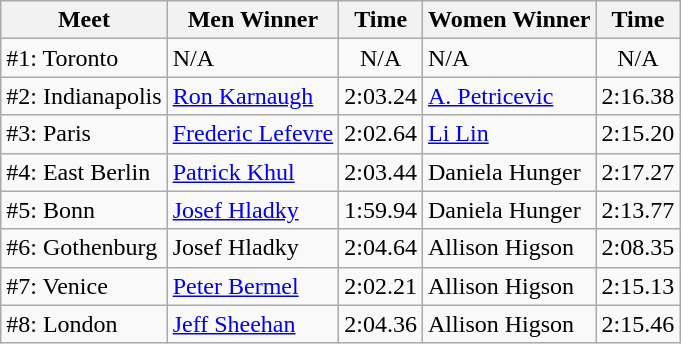<table class=wikitable>
<tr>
<th>Meet</th>
<th>Men Winner</th>
<th>Time</th>
<th>Women Winner</th>
<th>Time</th>
</tr>
<tr>
<td>#1: Toronto</td>
<td>N/A</td>
<td align=center>N/A</td>
<td>N/A</td>
<td align=center>N/A</td>
</tr>
<tr>
<td>#2: Indianapolis</td>
<td> <a href='#'>Ron Karnaugh</a></td>
<td align=center>2:03.24</td>
<td> <a href='#'>A. Petricevic</a></td>
<td align=center>2:16.38</td>
</tr>
<tr>
<td>#3: Paris</td>
<td> <a href='#'>Frederic Lefevre</a></td>
<td align=center>2:02.64</td>
<td> <a href='#'>Li Lin</a></td>
<td align=center>2:15.20</td>
</tr>
<tr>
<td>#4: East Berlin</td>
<td> <a href='#'>Patrick Khul</a></td>
<td align=center>2:03.44</td>
<td> Daniela Hunger</td>
<td align=center>2:17.27</td>
</tr>
<tr>
<td>#5: Bonn</td>
<td> <a href='#'>Josef Hladky</a></td>
<td align=center>1:59.94</td>
<td> Daniela Hunger</td>
<td align=center>2:13.77</td>
</tr>
<tr>
<td>#6: Gothenburg</td>
<td> Josef Hladky</td>
<td align=center>2:04.64</td>
<td> Allison Higson</td>
<td align=center>2:08.35</td>
</tr>
<tr>
<td>#7: Venice</td>
<td> <a href='#'>Peter Bermel</a></td>
<td align=center>2:02.21</td>
<td> Allison Higson</td>
<td align=center>2:15.13</td>
</tr>
<tr>
<td>#8: London</td>
<td> <a href='#'>Jeff Sheehan</a></td>
<td align=center>2:04.36</td>
<td> Allison Higson</td>
<td align=center>2:15.46</td>
</tr>
</table>
